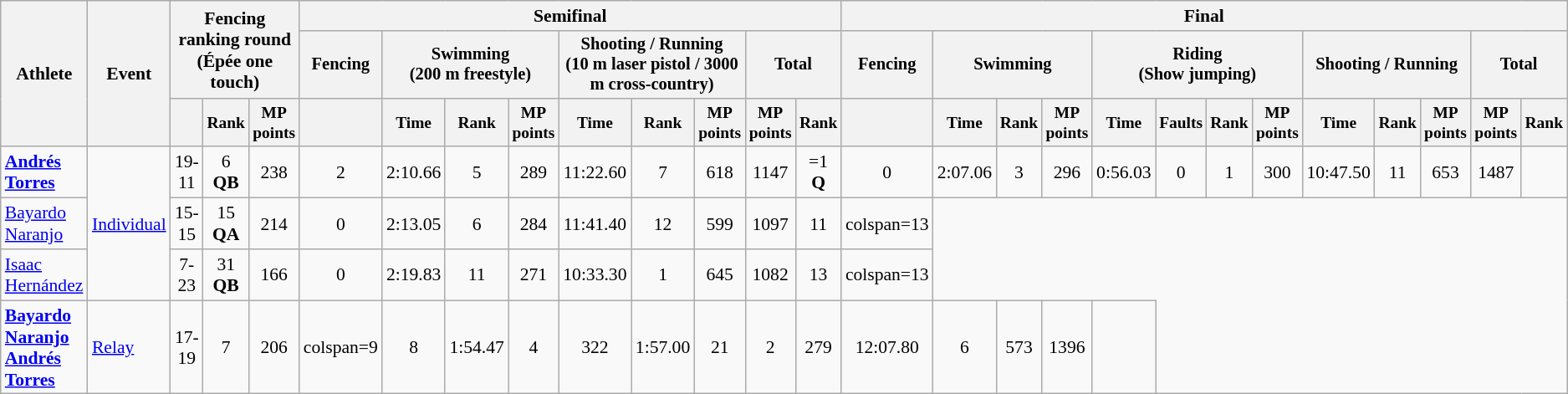<table class=wikitable style=font-size:90%;text-align:center>
<tr>
<th rowspan=3>Athlete</th>
<th rowspan=3>Event</th>
<th colspan=3 rowspan=2>Fencing ranking round<br><span>(Épée one touch)</span></th>
<th colspan=9>Semifinal</th>
<th colspan=13>Final</th>
</tr>
<tr style=font-size:95%>
<th>Fencing</th>
<th colspan=3>Swimming<br><span>(200 m freestyle)</span></th>
<th colspan=3>Shooting / Running<br><span>(10 m laser pistol / 3000 m cross-country)</span></th>
<th colspan=2>Total</th>
<th>Fencing</th>
<th colspan=3>Swimming</th>
<th colspan=4>Riding<br><span>(Show jumping)</span></th>
<th colspan=3>Shooting / Running</th>
<th colspan=2>Total</th>
</tr>
<tr style=font-size:90%>
<th></th>
<th>Rank</th>
<th>MP points</th>
<th></th>
<th>Time</th>
<th>Rank</th>
<th>MP points</th>
<th>Time</th>
<th>Rank</th>
<th>MP points</th>
<th>MP points</th>
<th>Rank</th>
<th></th>
<th>Time</th>
<th>Rank</th>
<th>MP points</th>
<th>Time</th>
<th>Faults</th>
<th>Rank</th>
<th>MP points</th>
<th>Time</th>
<th>Rank</th>
<th>MP points</th>
<th>MP points</th>
<th>Rank</th>
</tr>
<tr align=center>
<td align=left><strong><a href='#'>Andrés Torres</a></strong></td>
<td align=left rowspan=3><a href='#'>Individual</a></td>
<td>19-11</td>
<td>6 <strong>QB</strong></td>
<td>238</td>
<td>2</td>
<td>2:10.66</td>
<td>5</td>
<td>289</td>
<td>11:22.60</td>
<td>7</td>
<td>618</td>
<td>1147</td>
<td>=1 <strong>Q</strong></td>
<td>0</td>
<td>2:07.06</td>
<td>3</td>
<td>296</td>
<td>0:56.03</td>
<td>0</td>
<td>1</td>
<td>300</td>
<td>10:47.50</td>
<td>11</td>
<td>653</td>
<td>1487</td>
<td></td>
</tr>
<tr align=center>
<td align=left><a href='#'>Bayardo Naranjo</a></td>
<td>15-15</td>
<td>15 <strong>QA</strong></td>
<td>214</td>
<td>0</td>
<td>2:13.05</td>
<td>6</td>
<td>284</td>
<td>11:41.40</td>
<td>12</td>
<td>599</td>
<td>1097</td>
<td>11</td>
<td>colspan=13 </td>
</tr>
<tr align=center>
<td align=left><a href='#'>Isaac Hernández</a></td>
<td>7-23</td>
<td>31 <strong>QB</strong></td>
<td>166</td>
<td>0</td>
<td>2:19.83</td>
<td>11</td>
<td>271</td>
<td>10:33.30</td>
<td>1</td>
<td>645</td>
<td>1082</td>
<td>13</td>
<td>colspan=13 </td>
</tr>
<tr align=center>
<td align=left><strong><a href='#'>Bayardo Naranjo</a> <br> <a href='#'>Andrés Torres</a></strong></td>
<td align=left><a href='#'>Relay</a></td>
<td>17-19</td>
<td>7</td>
<td>206</td>
<td>colspan=9 </td>
<td>8</td>
<td>1:54.47</td>
<td>4</td>
<td>322</td>
<td>1:57.00</td>
<td>21</td>
<td>2</td>
<td>279</td>
<td>12:07.80</td>
<td>6</td>
<td>573</td>
<td>1396</td>
<td></td>
</tr>
</table>
